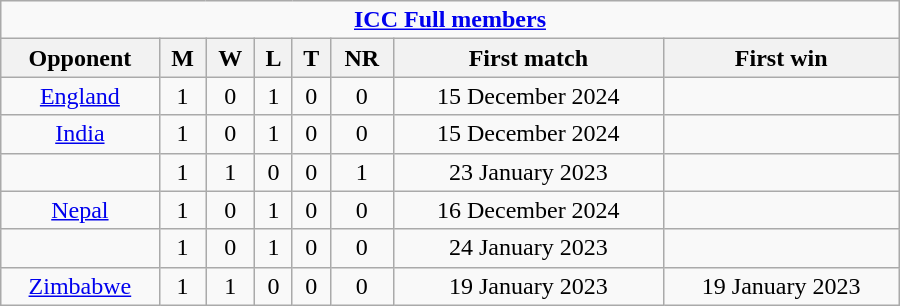<table class="wikitable" style="text-align: center; width: 600px">
<tr>
<td colspan="30" style="text-align: center;"><strong><a href='#'>ICC Full members</a></strong></td>
</tr>
<tr>
<th>Opponent</th>
<th>M</th>
<th>W</th>
<th>L</th>
<th>T</th>
<th>NR</th>
<th>First match</th>
<th>First win</th>
</tr>
<tr>
<td> <a href='#'>England</a></td>
<td>1</td>
<td>0</td>
<td>1</td>
<td>0</td>
<td>0</td>
<td>15 December 2024</td>
<td></td>
</tr>
<tr>
<td> <a href='#'>India</a></td>
<td>1</td>
<td>0</td>
<td>1</td>
<td>0</td>
<td>0</td>
<td>15 December 2024</td>
<td></td>
</tr>
<tr>
<td></td>
<td>1</td>
<td>1</td>
<td>0</td>
<td>0</td>
<td>1</td>
<td>23 January 2023</td>
<td></td>
</tr>
<tr>
<td> <a href='#'>Nepal</a></td>
<td>1</td>
<td>0</td>
<td>1</td>
<td>0</td>
<td>0</td>
<td>16 December 2024</td>
<td></td>
</tr>
<tr>
<td></td>
<td>1</td>
<td>0</td>
<td>1</td>
<td>0</td>
<td>0</td>
<td>24 January 2023</td>
<td></td>
</tr>
<tr>
<td> <a href='#'>Zimbabwe</a></td>
<td>1</td>
<td>1</td>
<td>0</td>
<td>0</td>
<td>0</td>
<td>19 January 2023</td>
<td>19 January 2023</td>
</tr>
</table>
